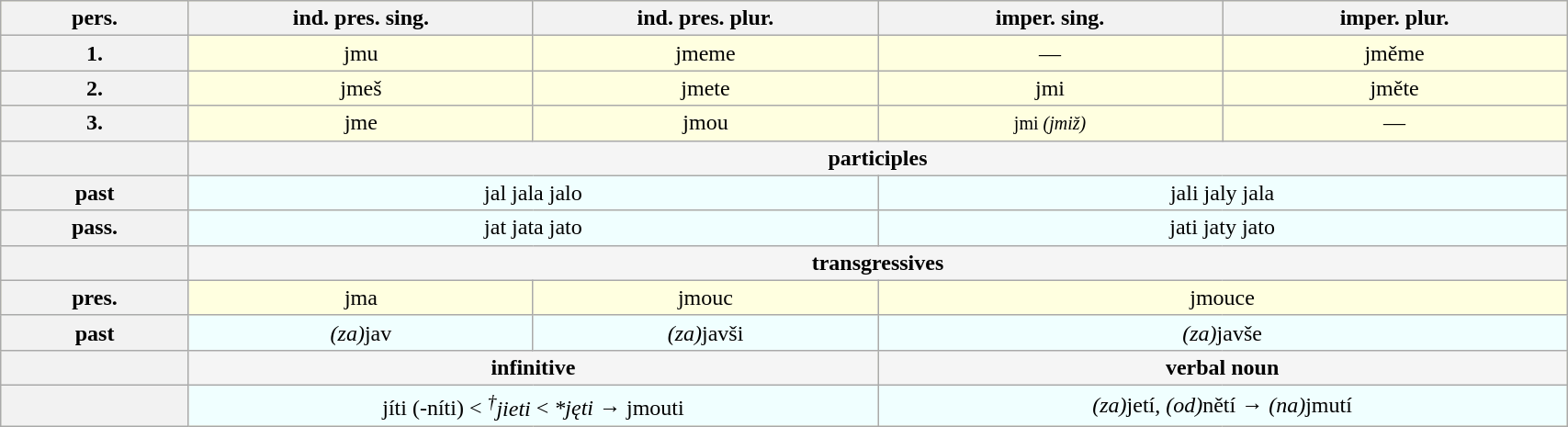<table class="wikitable" border="1" width=90% style="text-align:center; background:lightyellow">
<tr>
<th>pers.</th>
<th width=22%>ind. pres. sing.</th>
<th width=22%>ind. pres. plur.</th>
<th width=22%>imper. sing.</th>
<th width=22%>imper. plur.</th>
</tr>
<tr>
<th>1.</th>
<td>jmu</td>
<td>jmeme</td>
<td style="background:lightyellow">—</td>
<td style="background:lightyellow">jměme</td>
</tr>
<tr>
<th>2.</th>
<td>jmeš</td>
<td>jmete</td>
<td style="background:lightyellow">jmi</td>
<td style="background:lightyellow">jměte</td>
</tr>
<tr>
<th>3.</th>
<td>jme</td>
<td>jmou</td>
<td style="background:lightyellow"><small>jmi <em>(jmiž)</em></small></td>
<td style="background:lightyellow">—</td>
</tr>
<tr style="font-weight:bold; background:whitesmoke">
<th> </th>
<td colspan=4>participles</td>
</tr>
<tr style="background:azure">
<th>past</th>
<td colspan=2>jal jala jalo</td>
<td colspan=2>jali jaly jala</td>
</tr>
<tr style="background:azure">
<th>pass.</th>
<td colspan=2>jat jata jato</td>
<td colspan=2>jati jaty jato</td>
</tr>
<tr style="font-weight:bold; background:whitesmoke">
<th> </th>
<td colspan=4>transgressives</td>
</tr>
<tr>
<th>pres.</th>
<td>jma</td>
<td>jmouc</td>
<td colspan=2>jmouce</td>
</tr>
<tr style="background:azure">
<th>past</th>
<td><em>(za)</em>jav</td>
<td><em>(za)</em>javši</td>
<td colspan=2><em>(za)</em>javše</td>
</tr>
<tr style="font-weight:bold; background:whitesmoke">
<th> </th>
<td colspan=2>infinitive</td>
<td colspan=2>verbal noun</td>
</tr>
<tr style="background:azure">
<th> </th>
<td colspan=2>jíti (-níti) < <em><sup>†</sup>jieti</em> < <em>*jęti</em> → jmouti</td>
<td colspan=2><em>(za)</em>jetí, <em>(od)</em>nětí → <em>(na)</em>jmutí</td>
</tr>
</table>
